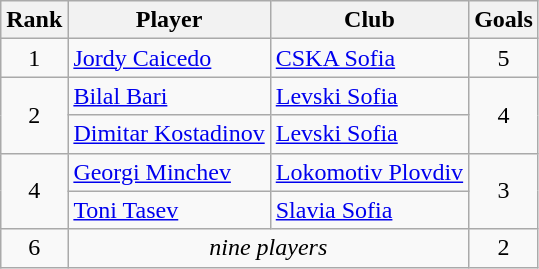<table class="wikitable" style="text-align:center">
<tr>
<th>Rank</th>
<th>Player</th>
<th>Club</th>
<th>Goals</th>
</tr>
<tr>
<td>1</td>
<td align=left> <a href='#'>Jordy Caicedo</a></td>
<td align=left><a href='#'>CSKA Sofia</a></td>
<td>5</td>
</tr>
<tr>
<td rowspan="2">2</td>
<td align=left> <a href='#'>Bilal Bari</a></td>
<td align=left><a href='#'>Levski Sofia</a></td>
<td rowspan="2">4</td>
</tr>
<tr>
<td align=left> <a href='#'>Dimitar Kostadinov</a></td>
<td align=left><a href='#'>Levski Sofia</a></td>
</tr>
<tr>
<td rowspan="2">4</td>
<td align=left> <a href='#'>Georgi Minchev</a></td>
<td align=left><a href='#'>Lokomotiv Plovdiv</a></td>
<td rowspan="2">3</td>
</tr>
<tr>
<td align=left> <a href='#'>Toni Tasev</a></td>
<td align=left><a href='#'>Slavia Sofia</a></td>
</tr>
<tr>
<td>6</td>
<td colspan="2"><em>nine players</em></td>
<td>2</td>
</tr>
</table>
